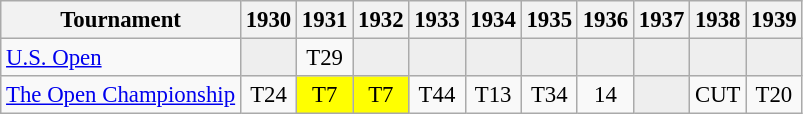<table class="wikitable" style="font-size:95%;text-align:center;">
<tr>
<th>Tournament</th>
<th>1930</th>
<th>1931</th>
<th>1932</th>
<th>1933</th>
<th>1934</th>
<th>1935</th>
<th>1936</th>
<th>1937</th>
<th>1938</th>
<th>1939</th>
</tr>
<tr>
<td align=left><a href='#'>U.S. Open</a></td>
<td style="background:#eeeeee;"></td>
<td>T29</td>
<td style="background:#eeeeee;"></td>
<td style="background:#eeeeee;"></td>
<td style="background:#eeeeee;"></td>
<td style="background:#eeeeee;"></td>
<td style="background:#eeeeee;"></td>
<td style="background:#eeeeee;"></td>
<td style="background:#eeeeee;"></td>
<td style="background:#eeeeee;"></td>
</tr>
<tr>
<td align=left><a href='#'>The Open Championship</a></td>
<td>T24</td>
<td style="background:yellow;">T7</td>
<td style="background:yellow;">T7</td>
<td>T44</td>
<td>T13</td>
<td>T34</td>
<td>14</td>
<td style="background:#eeeeee;"></td>
<td>CUT</td>
<td>T20</td>
</tr>
</table>
